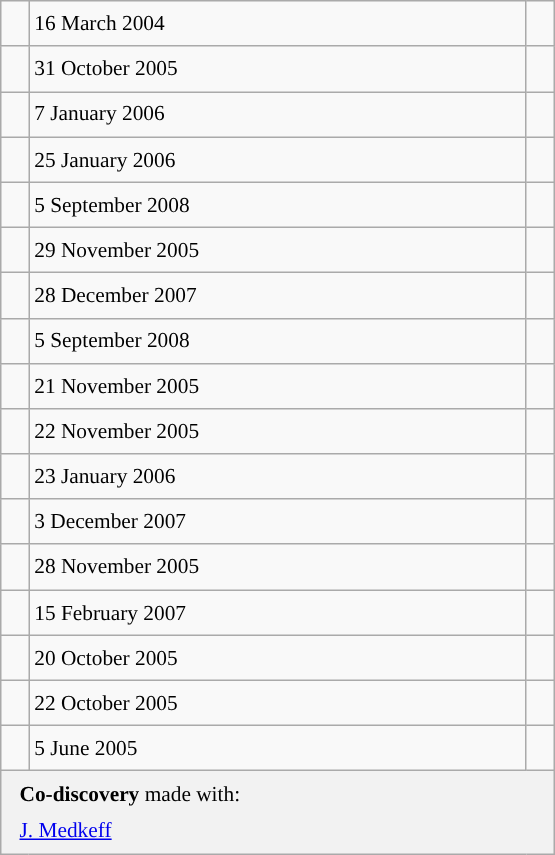<table class="wikitable" style="font-size: 89%; float: left; width: 26em; margin-right: 1em; line-height: 1.65em !important;">
<tr>
<td></td>
<td>16 March 2004</td>
<td></td>
</tr>
<tr>
<td></td>
<td>31 October 2005</td>
<td></td>
</tr>
<tr>
<td></td>
<td>7 January 2006</td>
<td></td>
</tr>
<tr>
<td></td>
<td>25 January 2006</td>
<td></td>
</tr>
<tr>
<td></td>
<td>5 September 2008</td>
<td></td>
</tr>
<tr>
<td></td>
<td>29 November 2005</td>
<td></td>
</tr>
<tr>
<td></td>
<td>28 December 2007</td>
<td></td>
</tr>
<tr>
<td></td>
<td>5 September 2008</td>
<td></td>
</tr>
<tr>
<td></td>
<td>21 November 2005</td>
<td></td>
</tr>
<tr>
<td></td>
<td>22 November 2005</td>
<td></td>
</tr>
<tr>
<td></td>
<td>23 January 2006</td>
<td></td>
</tr>
<tr>
<td></td>
<td>3 December 2007</td>
<td></td>
</tr>
<tr>
<td></td>
<td>28 November 2005</td>
<td></td>
</tr>
<tr>
<td></td>
<td>15 February 2007</td>
<td></td>
</tr>
<tr>
<td></td>
<td>20 October 2005</td>
<td></td>
</tr>
<tr>
<td></td>
<td>22 October 2005</td>
<td></td>
</tr>
<tr>
<td></td>
<td>5 June 2005</td>
<td></td>
</tr>
<tr>
<th colspan=3 style="font-weight: normal; text-align: left; padding: 4px 12px;"><strong>Co-discovery</strong> made with:<br> <a href='#'>J. Medkeff</a></th>
</tr>
</table>
